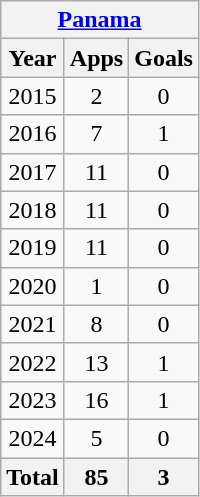<table class="wikitable" style="text-align:center">
<tr>
<th colspan=3><a href='#'>Panama</a></th>
</tr>
<tr>
<th>Year</th>
<th>Apps</th>
<th>Goals</th>
</tr>
<tr>
<td>2015</td>
<td>2</td>
<td>0</td>
</tr>
<tr>
<td>2016</td>
<td>7</td>
<td>1</td>
</tr>
<tr>
<td>2017</td>
<td>11</td>
<td>0</td>
</tr>
<tr>
<td>2018</td>
<td>11</td>
<td>0</td>
</tr>
<tr>
<td>2019</td>
<td>11</td>
<td>0</td>
</tr>
<tr>
<td>2020</td>
<td>1</td>
<td>0</td>
</tr>
<tr>
<td>2021</td>
<td>8</td>
<td>0</td>
</tr>
<tr>
<td>2022</td>
<td>13</td>
<td>1</td>
</tr>
<tr>
<td>2023</td>
<td>16</td>
<td>1</td>
</tr>
<tr>
<td>2024</td>
<td>5</td>
<td>0</td>
</tr>
<tr>
<th>Total</th>
<th>85</th>
<th>3</th>
</tr>
</table>
